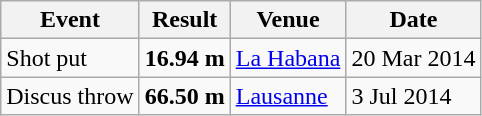<table class="wikitable">
<tr>
<th>Event</th>
<th>Result</th>
<th>Venue</th>
<th>Date</th>
</tr>
<tr>
<td>Shot put</td>
<td><strong>16.94 m</strong></td>
<td> <a href='#'>La Habana</a></td>
<td>20 Mar 2014</td>
</tr>
<tr>
<td>Discus throw</td>
<td><strong>66.50 m</strong></td>
<td> <a href='#'>Lausanne</a></td>
<td>3 Jul 2014</td>
</tr>
</table>
